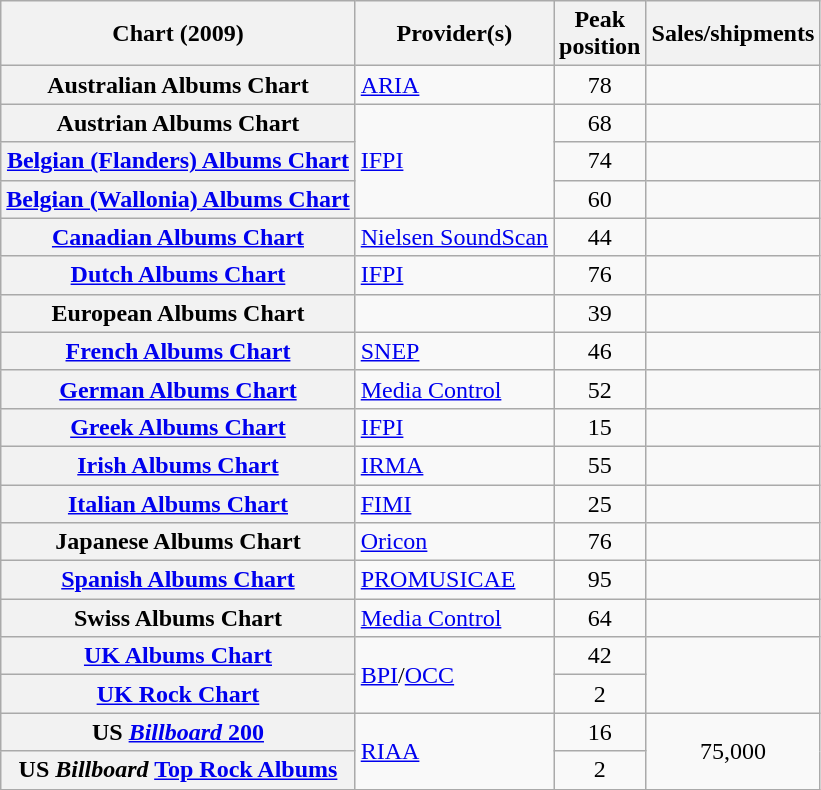<table class="wikitable plainrowheaders">
<tr>
<th style="text-align: center;">Chart (2009)</th>
<th style="text-align: center;">Provider(s)</th>
<th style="text-align: center;">Peak<br>position</th>
<th style="text-align: center;">Sales/shipments</th>
</tr>
<tr>
<th scope="row">Australian Albums Chart</th>
<td><a href='#'>ARIA</a></td>
<td style="text-align:center;">78</td>
<td style="text-align:center;"></td>
</tr>
<tr>
<th scope="row">Austrian Albums Chart</th>
<td rowspan=3><a href='#'>IFPI</a></td>
<td style="text-align:center;">68</td>
<td style="text-align:center;"></td>
</tr>
<tr>
<th scope="row"><a href='#'>Belgian (Flanders) Albums Chart</a></th>
<td style="text-align: center;">74</td>
<td style="text-align:center;"></td>
</tr>
<tr>
<th scope="row"><a href='#'>Belgian (Wallonia) Albums Chart</a></th>
<td style="text-align: center;">60</td>
<td style="text-align:center;"></td>
</tr>
<tr>
<th scope="row"><a href='#'>Canadian Albums Chart</a></th>
<td style="text-align: center;"><a href='#'>Nielsen SoundScan</a></td>
<td style="text-align: center;">44</td>
<td style="text-align: center;"></td>
</tr>
<tr>
<th scope="row"><a href='#'>Dutch Albums Chart</a></th>
<td><a href='#'>IFPI</a></td>
<td style="text-align: center;">76</td>
<td style="text-align: center;"></td>
</tr>
<tr>
<th scope="row">European Albums Chart</th>
<td></td>
<td style="text-align:center;">39</td>
<td style="text-align:center;"></td>
</tr>
<tr>
<th scope="row"><a href='#'>French Albums Chart</a></th>
<td><a href='#'>SNEP</a></td>
<td style="text-align: center;">46</td>
<td style="text-align: center;"></td>
</tr>
<tr>
<th scope="row"><a href='#'>German Albums Chart</a></th>
<td><a href='#'>Media Control</a></td>
<td style="text-align: center;">52</td>
<td style="text-align: center;"></td>
</tr>
<tr>
<th scope="row"><a href='#'>Greek Albums Chart</a></th>
<td><a href='#'>IFPI</a></td>
<td style="text-align: center;">15</td>
<td style="text-align: center;"></td>
</tr>
<tr>
<th scope="row"><a href='#'>Irish Albums Chart</a></th>
<td><a href='#'>IRMA</a></td>
<td style="text-align: center;">55</td>
<td style="text-align: center;"></td>
</tr>
<tr>
<th scope="row"><a href='#'>Italian Albums Chart</a></th>
<td><a href='#'>FIMI</a></td>
<td style="text-align: center;">25</td>
<td style="text-align: center;"></td>
</tr>
<tr>
<th scope="row">Japanese Albums Chart</th>
<td><a href='#'>Oricon</a></td>
<td style="text-align: center;">76</td>
<td style="text-align: center;"></td>
</tr>
<tr>
<th scope="row"><a href='#'>Spanish Albums Chart</a></th>
<td><a href='#'>PROMUSICAE</a></td>
<td style="text-align: center;">95</td>
<td style="text-align: center;"></td>
</tr>
<tr>
<th scope="row">Swiss Albums Chart</th>
<td><a href='#'>Media Control</a></td>
<td style="text-align: center;">64</td>
<td style="text-align: center;"></td>
</tr>
<tr>
<th scope="row"><a href='#'>UK Albums Chart</a></th>
<td rowspan=2><a href='#'>BPI</a>/<a href='#'>OCC</a></td>
<td style="text-align: center;">42</td>
<td rowspan=2 style="text-align: center;"></td>
</tr>
<tr>
<th scope="row"><a href='#'>UK Rock Chart</a></th>
<td style="text-align: center;">2</td>
</tr>
<tr>
<th scope="row">US <a href='#'><em>Billboard</em> 200</a></th>
<td rowspan=2><a href='#'>RIAA</a></td>
<td style="text-align: center;">16</td>
<td rowspan=2 style="text-align: center;">75,000</td>
</tr>
<tr>
<th scope="row">US <em>Billboard</em> <a href='#'>Top Rock Albums</a></th>
<td style="text-align: center;">2</td>
</tr>
</table>
